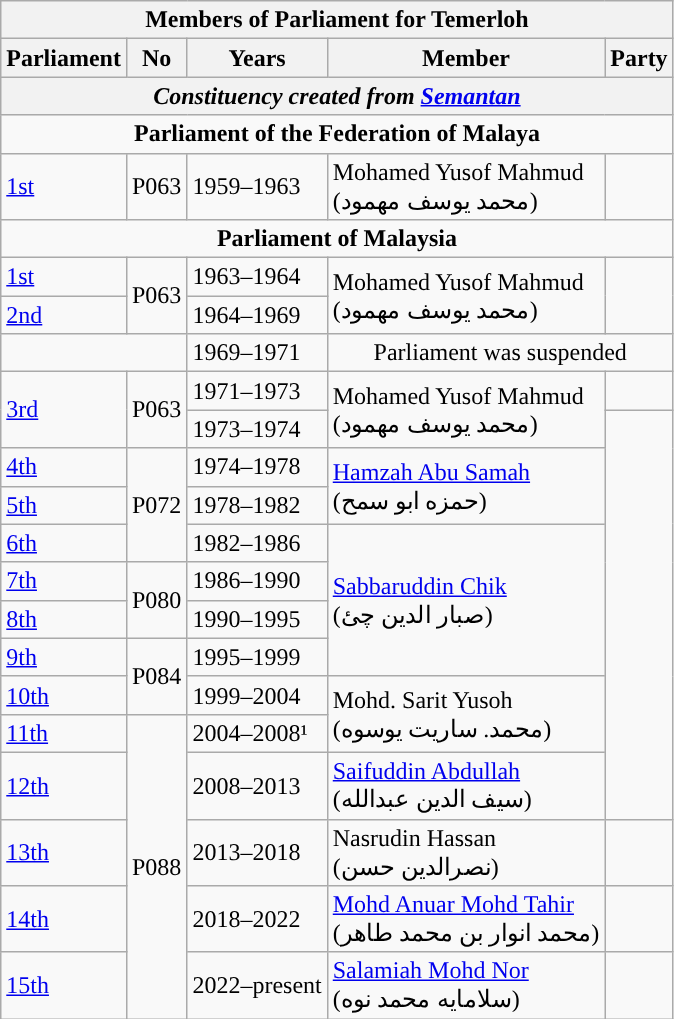<table class=wikitable>
<tr>
<th colspan="5">Members of Parliament for Temerloh</th>
</tr>
<tr>
<th>Parliament</th>
<th>No</th>
<th>Years</th>
<th>Member</th>
<th>Party</th>
</tr>
<tr>
<th colspan="5" align="center"><em>Constituency created from <a href='#'>Semantan</a></em></th>
</tr>
<tr>
<td colspan="5" align="center"><strong>Parliament of the Federation of Malaya</strong></td>
</tr>
<tr>
<td><a href='#'>1st</a></td>
<td>P063</td>
<td>1959–1963</td>
<td>Mohamed Yusof Mahmud  <br>(محمد يوسف مهمود)</td>
<td></td>
</tr>
<tr>
<td colspan="5" align="center"><strong>Parliament of Malaysia</strong></td>
</tr>
<tr>
<td><a href='#'>1st</a></td>
<td rowspan="2">P063</td>
<td>1963–1964</td>
<td rowspan=2>Mohamed Yusof Mahmud  <br>(محمد يوسف مهمود)</td>
<td rowspan=2></td>
</tr>
<tr>
<td><a href='#'>2nd</a></td>
<td>1964–1969</td>
</tr>
<tr>
<td colspan="2"></td>
<td>1969–1971</td>
<td colspan=2 align=center>Parliament was suspended</td>
</tr>
<tr>
<td rowspan=2><a href='#'>3rd</a></td>
<td rowspan="2">P063</td>
<td>1971–1973</td>
<td rowspan=2>Mohamed Yusof Mahmud  <br>(محمد يوسف مهمود)</td>
<td></td>
</tr>
<tr>
<td>1973–1974</td>
<td rowspan=10></td>
</tr>
<tr>
<td><a href='#'>4th</a></td>
<td rowspan="3">P072</td>
<td>1974–1978</td>
<td rowspan=2><a href='#'>Hamzah Abu Samah</a>  <br>(حمزه ابو سمح)</td>
</tr>
<tr>
<td><a href='#'>5th</a></td>
<td>1978–1982</td>
</tr>
<tr>
<td><a href='#'>6th</a></td>
<td>1982–1986</td>
<td rowspan=4><a href='#'>Sabbaruddin Chik</a>  <br>(صبار الدين چئ)</td>
</tr>
<tr>
<td><a href='#'>7th</a></td>
<td rowspan="2">P080</td>
<td>1986–1990</td>
</tr>
<tr>
<td><a href='#'>8th</a></td>
<td>1990–1995</td>
</tr>
<tr>
<td><a href='#'>9th</a></td>
<td rowspan="2">P084</td>
<td>1995–1999</td>
</tr>
<tr>
<td><a href='#'>10th</a></td>
<td>1999–2004</td>
<td rowspan=2>Mohd. Sarit Yusoh <br> (محمد. ساريت يوسوه)</td>
</tr>
<tr>
<td><a href='#'>11th</a></td>
<td rowspan="5">P088</td>
<td>2004–2008¹</td>
</tr>
<tr>
<td><a href='#'>12th</a></td>
<td>2008–2013</td>
<td><a href='#'>Saifuddin Abdullah</a> <br> (سيف الدين عبدالله)</td>
</tr>
<tr>
<td><a href='#'>13th</a></td>
<td>2013–2018</td>
<td>Nasrudin Hassan <br> (نصرالدين حسن)</td>
<td></td>
</tr>
<tr>
<td><a href='#'>14th</a></td>
<td>2018–2022</td>
<td><a href='#'>Mohd Anuar Mohd Tahir</a> <br> (محمد انوار بن محمد طاهر)</td>
<td></td>
</tr>
<tr>
<td><a href='#'>15th</a></td>
<td>2022–present</td>
<td><a href='#'>Salamiah Mohd Nor</a> <br> (سلامايه محمد نوه)</td>
<td></td>
</tr>
</table>
